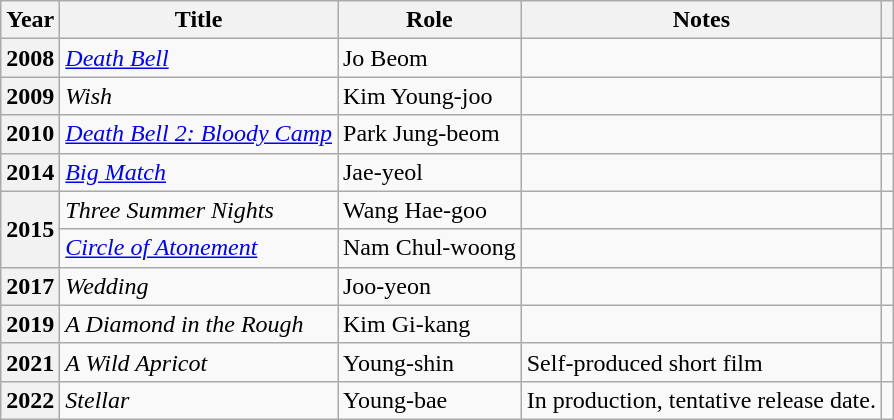<table class="wikitable sortable plainrowheaders">
<tr>
<th scope="col">Year</th>
<th scope="col">Title</th>
<th scope="col">Role</th>
<th scope="col">Notes</th>
<th scope="col" class="unsortable"></th>
</tr>
<tr>
<th scope="row">2008</th>
<td><em><a href='#'>Death Bell</a></em></td>
<td>Jo Beom</td>
<td></td>
<td></td>
</tr>
<tr>
<th scope="row">2009</th>
<td><em>Wish</em></td>
<td>Kim Young-joo</td>
<td></td>
<td></td>
</tr>
<tr>
<th scope="row">2010</th>
<td><em><a href='#'>Death Bell 2: Bloody Camp</a></em></td>
<td>Park Jung-beom</td>
<td></td>
<td></td>
</tr>
<tr>
<th scope="row">2014</th>
<td><em><a href='#'>Big Match</a></em></td>
<td>Jae-yeol</td>
<td></td>
<td></td>
</tr>
<tr>
<th scope="row" rowspan="2">2015</th>
<td><em>Three Summer Nights</em></td>
<td>Wang Hae-goo</td>
<td></td>
<td></td>
</tr>
<tr>
<td><em><a href='#'>Circle of Atonement</a></em></td>
<td>Nam Chul-woong</td>
<td></td>
<td></td>
</tr>
<tr>
<th scope="row">2017</th>
<td><em>Wedding</em></td>
<td>Joo-yeon</td>
<td></td>
<td></td>
</tr>
<tr>
<th scope="row">2019</th>
<td><em>A Diamond in the Rough</em></td>
<td>Kim Gi-kang</td>
<td></td>
<td></td>
</tr>
<tr>
<th scope="row">2021</th>
<td><em>A Wild Apricot</em></td>
<td>Young-shin</td>
<td>Self-produced short film</td>
<td></td>
</tr>
<tr>
<th scope="row">2022</th>
<td><em>Stellar</em></td>
<td>Young-bae</td>
<td>In production, tentative release date.</td>
<td></td>
</tr>
</table>
